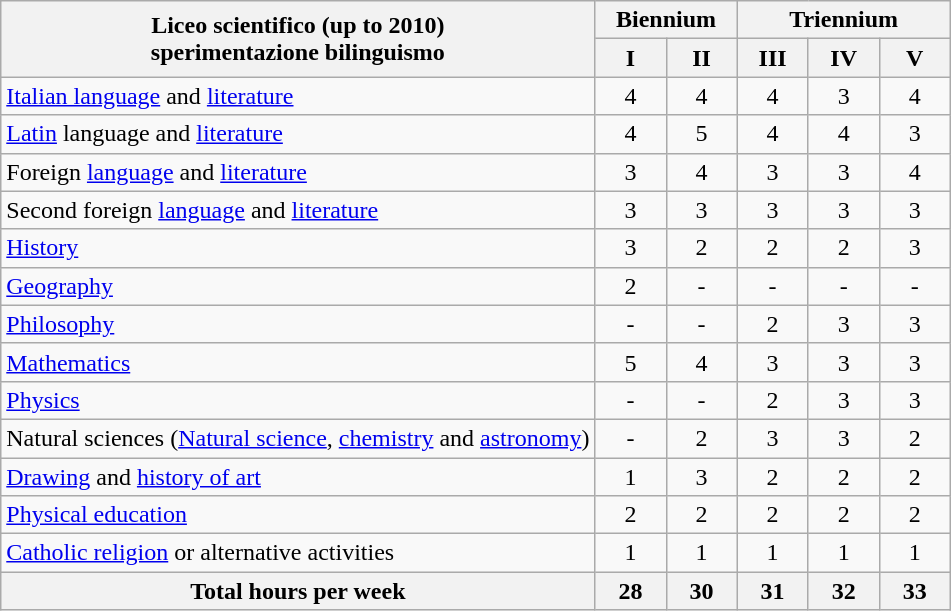<table class="wikitable">
<tr>
<th rowspan="2">Liceo scientifico (up to 2010)<br>sperimentazione bilinguismo</th>
<th colspan="2">Biennium</th>
<th colspan="3">Triennium</th>
</tr>
<tr>
<th width=40>I</th>
<th width=40>II</th>
<th width=40>III</th>
<th width=40>IV</th>
<th width=40>V</th>
</tr>
<tr align="center">
<td align="left"><a href='#'>Italian language</a> and <a href='#'>literature</a></td>
<td>4</td>
<td>4</td>
<td>4</td>
<td>3</td>
<td>4</td>
</tr>
<tr align="center">
<td align="left"><a href='#'>Latin</a> language and <a href='#'>literature</a></td>
<td>4</td>
<td>5</td>
<td>4</td>
<td>4</td>
<td>3</td>
</tr>
<tr align="center">
<td align="left">Foreign <a href='#'>language</a> and <a href='#'>literature</a></td>
<td>3</td>
<td>4</td>
<td>3</td>
<td>3</td>
<td>4</td>
</tr>
<tr align="center">
<td align="left">Second foreign <a href='#'>language</a> and <a href='#'>literature</a></td>
<td>3</td>
<td>3</td>
<td>3</td>
<td>3</td>
<td>3</td>
</tr>
<tr align="center">
<td align="left"><a href='#'>History</a></td>
<td>3</td>
<td>2</td>
<td>2</td>
<td>2</td>
<td>3</td>
</tr>
<tr align="center">
<td align="left"><a href='#'>Geography</a></td>
<td>2</td>
<td>-</td>
<td>-</td>
<td>-</td>
<td>-</td>
</tr>
<tr align="center">
<td align="left"><a href='#'>Philosophy</a></td>
<td>-</td>
<td>-</td>
<td>2</td>
<td>3</td>
<td>3</td>
</tr>
<tr align="center">
<td align="left"><a href='#'>Mathematics</a></td>
<td>5</td>
<td>4</td>
<td>3</td>
<td>3</td>
<td>3</td>
</tr>
<tr align="center">
<td align="left"><a href='#'>Physics</a></td>
<td>-</td>
<td>-</td>
<td>2</td>
<td>3</td>
<td>3</td>
</tr>
<tr align="center">
<td align="left">Natural sciences (<a href='#'>Natural science</a>, <a href='#'>chemistry</a> and <a href='#'>astronomy</a>)</td>
<td>-</td>
<td>2</td>
<td>3</td>
<td>3</td>
<td>2</td>
</tr>
<tr align="center">
<td align="left"><a href='#'>Drawing</a> and <a href='#'>history of art</a></td>
<td>1</td>
<td>3</td>
<td>2</td>
<td>2</td>
<td>2</td>
</tr>
<tr align="center">
<td align="left"><a href='#'>Physical education</a></td>
<td>2</td>
<td>2</td>
<td>2</td>
<td>2</td>
<td>2</td>
</tr>
<tr align="center">
<td align="left"><a href='#'>Catholic religion</a> or alternative activities</td>
<td>1</td>
<td>1</td>
<td>1</td>
<td>1</td>
<td>1</td>
</tr>
<tr>
<th>Total hours per week</th>
<th>28</th>
<th>30</th>
<th>31</th>
<th>32</th>
<th>33</th>
</tr>
</table>
